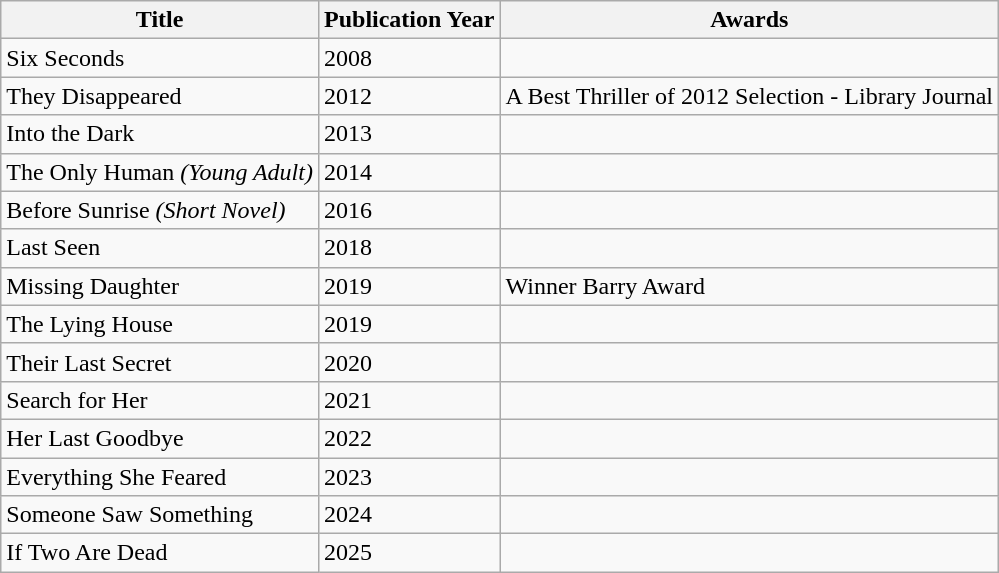<table class="wikitable">
<tr>
<th>Title</th>
<th>Publication Year</th>
<th>Awards</th>
</tr>
<tr>
<td>Six Seconds</td>
<td>2008</td>
<td></td>
</tr>
<tr>
<td>They Disappeared</td>
<td>2012</td>
<td>A Best Thriller of 2012 Selection - Library Journal</td>
</tr>
<tr>
<td>Into the Dark</td>
<td>2013</td>
<td></td>
</tr>
<tr>
<td>The Only Human <em>(Young Adult)</em></td>
<td>2014</td>
<td></td>
</tr>
<tr>
<td>Before Sunrise <em>(Short Novel)</em></td>
<td>2016</td>
<td></td>
</tr>
<tr>
<td>Last Seen</td>
<td>2018</td>
<td></td>
</tr>
<tr>
<td>Missing Daughter</td>
<td>2019</td>
<td>Winner Barry Award</td>
</tr>
<tr>
<td>The Lying House</td>
<td>2019</td>
<td></td>
</tr>
<tr>
<td>Their Last Secret</td>
<td>2020</td>
<td></td>
</tr>
<tr>
<td>Search for Her</td>
<td>2021</td>
<td></td>
</tr>
<tr>
<td>Her Last Goodbye</td>
<td>2022</td>
<td></td>
</tr>
<tr>
<td>Everything She Feared</td>
<td>2023</td>
<td></td>
</tr>
<tr>
<td>Someone Saw Something</td>
<td>2024</td>
<td></td>
</tr>
<tr>
<td>If Two Are Dead</td>
<td>2025</td>
<td></td>
</tr>
</table>
